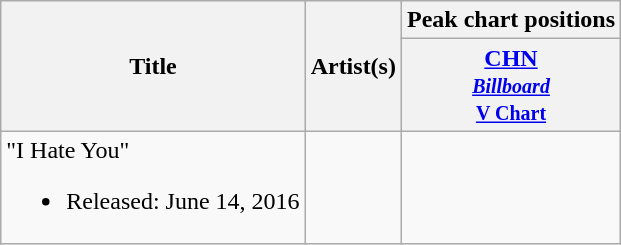<table class="wikitable">
<tr>
<th rowspan="2">Title</th>
<th rowspan="2">Artist(s)</th>
<th>Peak chart positions</th>
</tr>
<tr>
<th><a href='#'>CHN</a><br><a href='#'><small><em>Billboard</em></small></a><br><a href='#'><small>V Chart</small></a><br></th>
</tr>
<tr>
<td scope="row">"I Hate You"<br><ul><li>Released: June 14, 2016</li></ul></td>
<td></td>
<td></td>
</tr>
</table>
